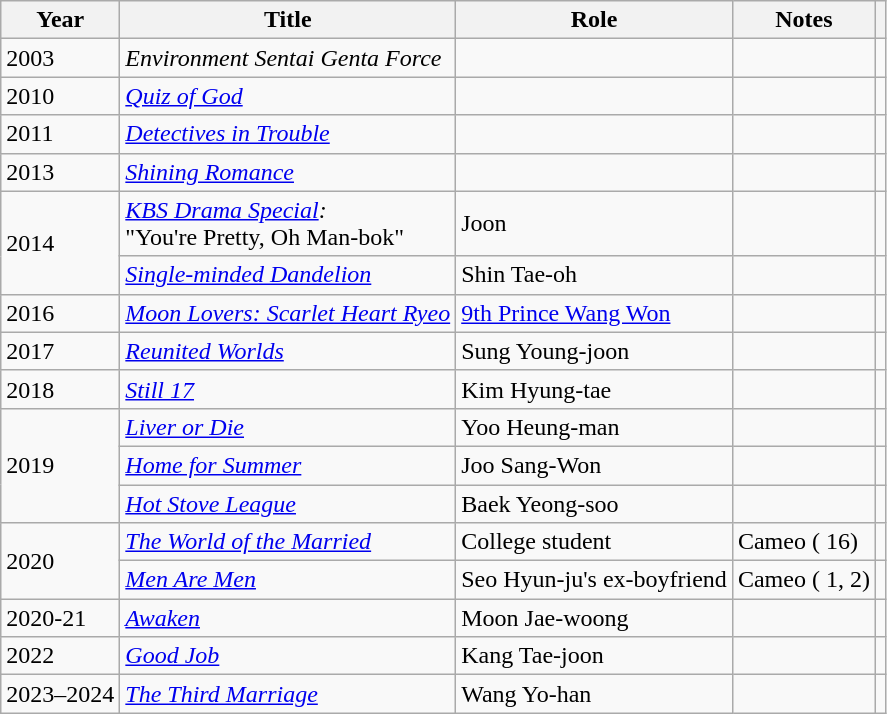<table class="wikitable sortable">
<tr>
<th>Year</th>
<th>Title</th>
<th>Role</th>
<th>Notes</th>
<th scope="col"></th>
</tr>
<tr>
<td>2003</td>
<td><em>Environment Sentai Genta Force</em></td>
<td></td>
<td></td>
<td style="text-align:center"></td>
</tr>
<tr>
<td>2010</td>
<td><em><a href='#'>Quiz of God</a></em></td>
<td></td>
<td></td>
<td style="text-align:center"></td>
</tr>
<tr>
<td>2011</td>
<td><em><a href='#'>Detectives in Trouble</a></em></td>
<td></td>
<td></td>
<td style="text-align:center"></td>
</tr>
<tr>
<td>2013</td>
<td><em><a href='#'>Shining Romance</a></em></td>
<td></td>
<td></td>
<td style="text-align:center"></td>
</tr>
<tr>
<td rowspan=2>2014</td>
<td><em><a href='#'>KBS Drama Special</a>:</em><br>"You're Pretty, Oh Man-bok"</td>
<td>Joon</td>
<td></td>
<td style="text-align:center"></td>
</tr>
<tr>
<td><em><a href='#'>Single-minded Dandelion</a></em></td>
<td>Shin Tae-oh</td>
<td></td>
<td style="text-align:center"></td>
</tr>
<tr>
<td>2016</td>
<td><em><a href='#'>Moon Lovers: Scarlet Heart Ryeo</a></em></td>
<td><a href='#'>9th Prince Wang Won</a></td>
<td></td>
<td style="text-align:center"></td>
</tr>
<tr>
<td>2017</td>
<td><em><a href='#'>Reunited Worlds</a></em></td>
<td>Sung Young-joon</td>
<td></td>
<td style="text-align:center"></td>
</tr>
<tr>
<td>2018</td>
<td><em><a href='#'>Still 17</a></em></td>
<td>Kim Hyung-tae</td>
<td></td>
<td style="text-align:center"></td>
</tr>
<tr>
<td rowspan=3>2019</td>
<td><em><a href='#'>Liver or Die</a></em></td>
<td>Yoo Heung-man</td>
<td></td>
<td style="text-align:center"></td>
</tr>
<tr>
<td><em><a href='#'>Home for Summer</a></em></td>
<td>Joo Sang-Won</td>
<td></td>
<td style="text-align:center"></td>
</tr>
<tr>
<td><em><a href='#'>Hot Stove League</a></em></td>
<td>Baek Yeong-soo</td>
<td></td>
<td style="text-align:center"></td>
</tr>
<tr>
<td rowspan="2">2020</td>
<td><em><a href='#'>The World of the Married</a></em></td>
<td>College student</td>
<td>Cameo ( 16)</td>
<td style="text-align:center"></td>
</tr>
<tr>
<td><em><a href='#'>Men Are Men</a></em></td>
<td>Seo Hyun-ju's ex-boyfriend</td>
<td>Cameo ( 1, 2)</td>
<td style="text-align:center"></td>
</tr>
<tr>
<td>2020-21</td>
<td><em><a href='#'>Awaken</a></em></td>
<td>Moon Jae-woong</td>
<td></td>
<td style="text-align:center"></td>
</tr>
<tr>
<td>2022</td>
<td><em><a href='#'>Good Job</a></em></td>
<td>Kang Tae-joon</td>
<td></td>
<td style="text-align:center"></td>
</tr>
<tr>
<td>2023–2024</td>
<td><em><a href='#'>The Third Marriage</a></em></td>
<td>Wang Yo-han</td>
<td></td>
<td style="text-align:center"></td>
</tr>
</table>
